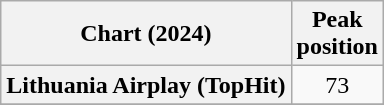<table class="wikitable plainrowheaders" style="text-align:center">
<tr>
<th scope="col">Chart (2024)</th>
<th scope="col">Peak<br>position</th>
</tr>
<tr>
<th scope="row">Lithuania Airplay (TopHit)</th>
<td>73</td>
</tr>
<tr>
</tr>
</table>
